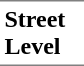<table border=0 cellspacing=0 cellpadding=3>
<tr>
<td style="border-bottom:solid 1px gray;border-top:solid 1px gray;" width=50 valign=top><strong>Street Level</strong></td>
</tr>
</table>
